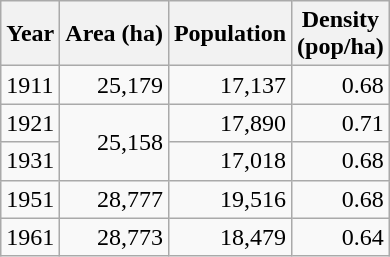<table class="wikitable">
<tr>
<th>Year</th>
<th>Area (ha)<br></th>
<th>Population<br></th>
<th>Density<br>(pop/ha)</th>
</tr>
<tr>
<td>1911</td>
<td style="text-align:right;">25,179</td>
<td style="text-align:right;">17,137</td>
<td style="text-align:right;">0.68</td>
</tr>
<tr>
<td>1921</td>
<td style="text-align:right;" rowspan="2">25,158</td>
<td style="text-align:right;">17,890</td>
<td style="text-align:right;">0.71</td>
</tr>
<tr>
<td>1931</td>
<td style="text-align:right;">17,018</td>
<td style="text-align:right;">0.68</td>
</tr>
<tr>
<td>1951</td>
<td style="text-align:right;">28,777</td>
<td style="text-align:right;">19,516</td>
<td style="text-align:right;">0.68</td>
</tr>
<tr>
<td>1961</td>
<td style="text-align:right;">28,773</td>
<td style="text-align:right;">18,479</td>
<td style="text-align:right;">0.64</td>
</tr>
</table>
